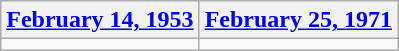<table class=wikitable>
<tr>
<th><a href='#'>February 14, 1953</a></th>
<th><a href='#'>February 25, 1971</a></th>
</tr>
<tr>
<td></td>
<td></td>
</tr>
</table>
